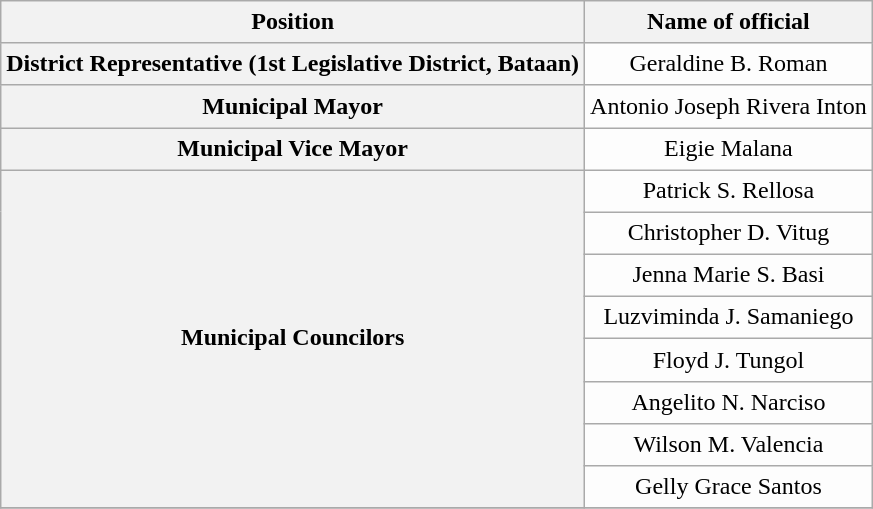<table class="wikitable collapsible" style="font-size:100%;background-color:#FDFDFD;line-height:1.30em;">
<tr>
<th scope="col">Position</th>
<th scope="col">Name of official</th>
</tr>
<tr>
<th scope="row" rowspan=1>District Representative (1st Legislative District, Bataan)</th>
<td style="text-align:center;">Geraldine B. Roman</td>
</tr>
<tr>
<th scope="row">Municipal Mayor</th>
<td style="text-align:center;">Antonio Joseph Rivera Inton</td>
</tr>
<tr>
<th scope="row">Municipal Vice Mayor</th>
<td style="text-align:center;">Eigie Malana</td>
</tr>
<tr>
<th scope="row" rowspan=8>Municipal Councilors</th>
<td style="text-align:center;">Patrick S. Rellosa</td>
</tr>
<tr>
<td style="text-align:center;">Christopher D. Vitug</td>
</tr>
<tr>
<td style="text-align:center;">Jenna Marie S. Basi</td>
</tr>
<tr>
<td style="text-align:center;">Luzviminda J. Samaniego</td>
</tr>
<tr>
<td style="text-align:center;">Floyd J. Tungol</td>
</tr>
<tr>
<td style="text-align:center;">Angelito N. Narciso</td>
</tr>
<tr>
<td style="text-align:center;">Wilson M. Valencia</td>
</tr>
<tr>
<td style="text-align:center;">Gelly Grace Santos</td>
</tr>
<tr>
</tr>
</table>
